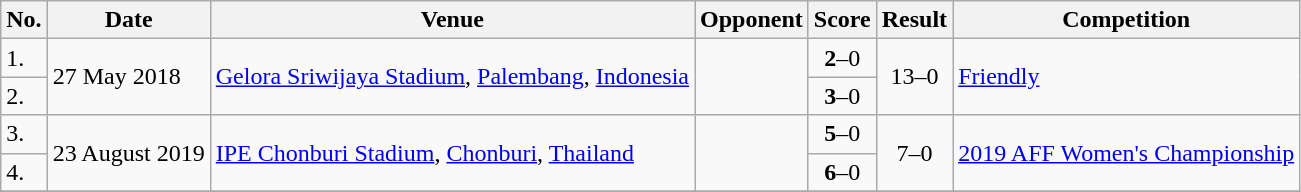<table class="wikitable">
<tr>
<th>No.</th>
<th>Date</th>
<th>Venue</th>
<th>Opponent</th>
<th>Score</th>
<th>Result</th>
<th>Competition</th>
</tr>
<tr>
<td>1.</td>
<td rowspan=2>27 May 2018</td>
<td rowspan=2><a href='#'>Gelora Sriwijaya Stadium</a>, <a href='#'>Palembang</a>, <a href='#'>Indonesia</a></td>
<td rowspan=2></td>
<td align=center><strong>2</strong>–0</td>
<td rowspan=2 align=center>13–0</td>
<td rowspan=2><a href='#'>Friendly</a></td>
</tr>
<tr>
<td>2.</td>
<td align=center><strong>3</strong>–0</td>
</tr>
<tr>
<td>3.</td>
<td rowspan=2>23 August 2019</td>
<td rowspan=2><a href='#'>IPE Chonburi Stadium</a>, <a href='#'>Chonburi</a>, <a href='#'>Thailand</a></td>
<td rowspan="2"></td>
<td align=center><strong>5</strong>–0</td>
<td rowspan="2" align=center>7–0</td>
<td rowspan="2"><a href='#'>2019 AFF Women's Championship</a></td>
</tr>
<tr>
<td>4.</td>
<td align=center><strong>6</strong>–0</td>
</tr>
<tr>
</tr>
</table>
